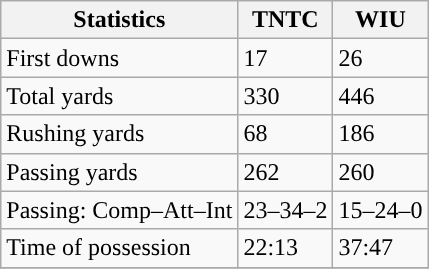<table class="wikitable" style="float: left;">
<tr>
<th>Statistics</th>
<th>TNTC</th>
<th>WIU</th>
</tr>
<tr>
<td>First downs</td>
<td>17</td>
<td>26</td>
</tr>
<tr>
<td>Total yards</td>
<td>330</td>
<td>446</td>
</tr>
<tr>
<td>Rushing yards</td>
<td>68</td>
<td>186</td>
</tr>
<tr>
<td>Passing yards</td>
<td>262</td>
<td>260</td>
</tr>
<tr>
<td>Passing: Comp–Att–Int</td>
<td>23–34–2</td>
<td>15–24–0</td>
</tr>
<tr>
<td>Time of possession</td>
<td>22:13</td>
<td>37:47</td>
</tr>
<tr>
</tr>
</table>
